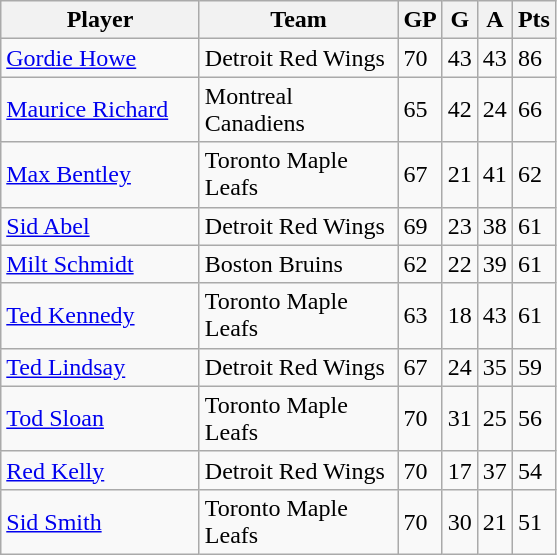<table class="wikitable">
<tr>
<th bgcolor="#DDDDFF" width="125">Player</th>
<th bgcolor="#DDDDFF" width="125">Team</th>
<th bgcolor="#DDDDFF" width="5">GP</th>
<th bgcolor="#DDDDFF" width="5">G</th>
<th bgcolor="#DDDDFF" width="5">A</th>
<th bgcolor="#DDDDFF" width="5">Pts</th>
</tr>
<tr>
<td><a href='#'>Gordie Howe</a></td>
<td>Detroit Red Wings</td>
<td>70</td>
<td>43</td>
<td>43</td>
<td>86</td>
</tr>
<tr>
<td><a href='#'>Maurice Richard</a></td>
<td>Montreal Canadiens</td>
<td>65</td>
<td>42</td>
<td>24</td>
<td>66</td>
</tr>
<tr>
<td><a href='#'>Max Bentley</a></td>
<td>Toronto Maple Leafs</td>
<td>67</td>
<td>21</td>
<td>41</td>
<td>62</td>
</tr>
<tr>
<td><a href='#'>Sid Abel</a></td>
<td>Detroit Red Wings</td>
<td>69</td>
<td>23</td>
<td>38</td>
<td>61</td>
</tr>
<tr>
<td><a href='#'>Milt Schmidt</a></td>
<td>Boston Bruins</td>
<td>62</td>
<td>22</td>
<td>39</td>
<td>61</td>
</tr>
<tr>
<td><a href='#'>Ted Kennedy</a></td>
<td>Toronto Maple Leafs</td>
<td>63</td>
<td>18</td>
<td>43</td>
<td>61</td>
</tr>
<tr>
<td><a href='#'>Ted Lindsay</a></td>
<td>Detroit Red Wings</td>
<td>67</td>
<td>24</td>
<td>35</td>
<td>59</td>
</tr>
<tr>
<td><a href='#'>Tod Sloan</a></td>
<td>Toronto Maple Leafs</td>
<td>70</td>
<td>31</td>
<td>25</td>
<td>56</td>
</tr>
<tr>
<td><a href='#'>Red Kelly</a></td>
<td>Detroit Red Wings</td>
<td>70</td>
<td>17</td>
<td>37</td>
<td>54</td>
</tr>
<tr>
<td><a href='#'>Sid Smith</a></td>
<td>Toronto Maple Leafs</td>
<td>70</td>
<td>30</td>
<td>21</td>
<td>51</td>
</tr>
</table>
